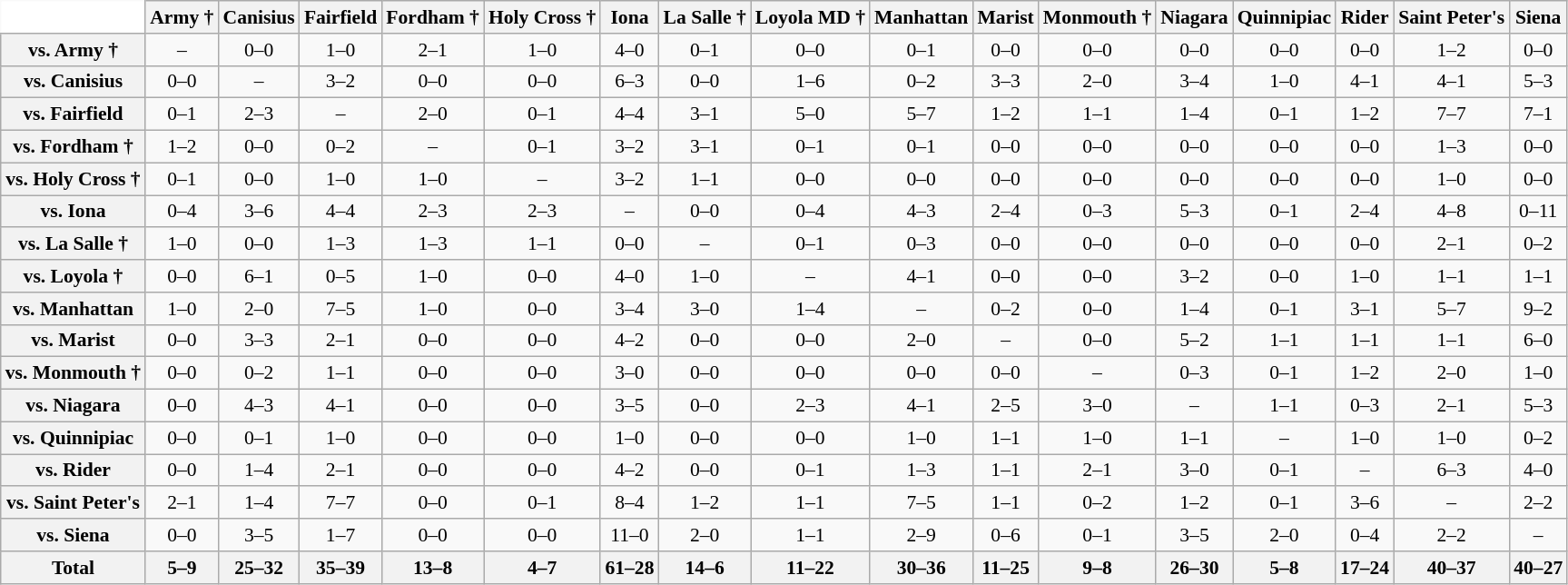<table class="wikitable" style="white-space:nowrap;font-size:90%;">
<tr>
<th colspan=1 style="background:white; border-top-style:hidden; border-left-style:hidden;"  width=75> </th>
<th style=>Army †</th>
<th style=>Canisius</th>
<th style=>Fairfield</th>
<th style=>Fordham †</th>
<th style=>Holy Cross †</th>
<th style=>Iona</th>
<th style=>La Salle †</th>
<th style=>Loyola MD †</th>
<th style=>Manhattan</th>
<th style=>Marist</th>
<th style=>Monmouth †</th>
<th style=>Niagara</th>
<th style=>Quinnipiac</th>
<th style=>Rider</th>
<th style=>Saint Peter's</th>
<th style=>Siena</th>
</tr>
<tr style="text-align:center;">
<th>vs. Army †</th>
<td>–</td>
<td>0–0</td>
<td>1–0</td>
<td>2–1</td>
<td>1–0</td>
<td>4–0</td>
<td>0–1</td>
<td>0–0</td>
<td>0–1</td>
<td>0–0</td>
<td>0–0</td>
<td>0–0</td>
<td>0–0</td>
<td>0–0</td>
<td>1–2</td>
<td>0–0</td>
</tr>
<tr style="text-align:center;">
<th>vs. Canisius</th>
<td>0–0</td>
<td>–</td>
<td>3–2</td>
<td>0–0</td>
<td>0–0</td>
<td>6–3</td>
<td>0–0</td>
<td>1–6</td>
<td>0–2</td>
<td>3–3</td>
<td>2–0</td>
<td>3–4</td>
<td>1–0</td>
<td>4–1</td>
<td>4–1</td>
<td>5–3</td>
</tr>
<tr style="text-align:center;">
<th>vs. Fairfield</th>
<td>0–1</td>
<td>2–3</td>
<td>–</td>
<td>2–0</td>
<td>0–1</td>
<td>4–4</td>
<td>3–1</td>
<td>5–0</td>
<td>5–7</td>
<td>1–2</td>
<td>1–1</td>
<td>1–4</td>
<td>0–1</td>
<td>1–2</td>
<td>7–7</td>
<td>7–1</td>
</tr>
<tr style="text-align:center;">
<th>vs. Fordham †</th>
<td>1–2</td>
<td>0–0</td>
<td>0–2</td>
<td>–</td>
<td>0–1</td>
<td>3–2</td>
<td>3–1</td>
<td>0–1</td>
<td>0–1</td>
<td>0–0</td>
<td>0–0</td>
<td>0–0</td>
<td>0–0</td>
<td>0–0</td>
<td>1–3</td>
<td>0–0</td>
</tr>
<tr style="text-align:center;">
<th>vs. Holy Cross †</th>
<td>0–1</td>
<td>0–0</td>
<td>1–0</td>
<td>1–0</td>
<td>–</td>
<td>3–2</td>
<td>1–1</td>
<td>0–0</td>
<td>0–0</td>
<td>0–0</td>
<td>0–0</td>
<td>0–0</td>
<td>0–0</td>
<td>0–0</td>
<td>1–0</td>
<td>0–0</td>
</tr>
<tr style="text-align:center;">
<th>vs. Iona</th>
<td>0–4</td>
<td>3–6</td>
<td>4–4</td>
<td>2–3</td>
<td>2–3</td>
<td>–</td>
<td>0–0</td>
<td>0–4</td>
<td>4–3</td>
<td>2–4</td>
<td>0–3</td>
<td>5–3</td>
<td>0–1</td>
<td>2–4</td>
<td>4–8</td>
<td>0–11</td>
</tr>
<tr style="text-align:center;">
<th>vs. La Salle †</th>
<td>1–0</td>
<td>0–0</td>
<td>1–3</td>
<td>1–3</td>
<td>1–1</td>
<td>0–0</td>
<td>–</td>
<td>0–1</td>
<td>0–3</td>
<td>0–0</td>
<td>0–0</td>
<td>0–0</td>
<td>0–0</td>
<td>0–0</td>
<td>2–1</td>
<td>0–2</td>
</tr>
<tr style="text-align:center;">
<th>vs. Loyola †</th>
<td>0–0</td>
<td>6–1</td>
<td>0–5</td>
<td>1–0</td>
<td>0–0</td>
<td>4–0</td>
<td>1–0</td>
<td>–</td>
<td>4–1</td>
<td>0–0</td>
<td>0–0</td>
<td>3–2</td>
<td>0–0</td>
<td>1–0</td>
<td>1–1</td>
<td>1–1</td>
</tr>
<tr style="text-align:center;">
<th>vs. Manhattan</th>
<td>1–0</td>
<td>2–0</td>
<td>7–5</td>
<td>1–0</td>
<td>0–0</td>
<td>3–4</td>
<td>3–0</td>
<td>1–4</td>
<td>–</td>
<td>0–2</td>
<td>0–0</td>
<td>1–4</td>
<td>0–1</td>
<td>3–1</td>
<td>5–7</td>
<td>9–2</td>
</tr>
<tr style="text-align:center;">
<th>vs. Marist</th>
<td>0–0</td>
<td>3–3</td>
<td>2–1</td>
<td>0–0</td>
<td>0–0</td>
<td>4–2</td>
<td>0–0</td>
<td>0–0</td>
<td>2–0</td>
<td>–</td>
<td>0–0</td>
<td>5–2</td>
<td>1–1</td>
<td>1–1</td>
<td>1–1</td>
<td>6–0</td>
</tr>
<tr style="text-align:center;">
<th>vs. Monmouth †</th>
<td>0–0</td>
<td>0–2</td>
<td>1–1</td>
<td>0–0</td>
<td>0–0</td>
<td>3–0</td>
<td>0–0</td>
<td>0–0</td>
<td>0–0</td>
<td>0–0</td>
<td>–</td>
<td>0–3</td>
<td>0–1</td>
<td>1–2</td>
<td>2–0</td>
<td>1–0</td>
</tr>
<tr style="text-align:center;">
<th>vs. Niagara</th>
<td>0–0</td>
<td>4–3</td>
<td>4–1</td>
<td>0–0</td>
<td>0–0</td>
<td>3–5</td>
<td>0–0</td>
<td>2–3</td>
<td>4–1</td>
<td>2–5</td>
<td>3–0</td>
<td>–</td>
<td>1–1</td>
<td>0–3</td>
<td>2–1</td>
<td>5–3</td>
</tr>
<tr style="text-align:center;">
<th>vs. Quinnipiac</th>
<td>0–0</td>
<td>0–1</td>
<td>1–0</td>
<td>0–0</td>
<td>0–0</td>
<td>1–0</td>
<td>0–0</td>
<td>0–0</td>
<td>1–0</td>
<td>1–1</td>
<td>1–0</td>
<td>1–1</td>
<td>–</td>
<td>1–0</td>
<td>1–0</td>
<td>0–2</td>
</tr>
<tr style="text-align:center;">
<th>vs. Rider</th>
<td>0–0</td>
<td>1–4</td>
<td>2–1</td>
<td>0–0</td>
<td>0–0</td>
<td>4–2</td>
<td>0–0</td>
<td>0–1</td>
<td>1–3</td>
<td>1–1</td>
<td>2–1</td>
<td>3–0</td>
<td>0–1</td>
<td>–</td>
<td>6–3</td>
<td>4–0</td>
</tr>
<tr style="text-align:center;">
<th>vs. Saint Peter's</th>
<td>2–1</td>
<td>1–4</td>
<td>7–7</td>
<td>0–0</td>
<td>0–1</td>
<td>8–4</td>
<td>1–2</td>
<td>1–1</td>
<td>7–5</td>
<td>1–1</td>
<td>0–2</td>
<td>1–2</td>
<td>0–1</td>
<td>3–6</td>
<td>–</td>
<td>2–2</td>
</tr>
<tr style="text-align:center;">
<th>vs. Siena</th>
<td>0–0</td>
<td>3–5</td>
<td>1–7</td>
<td>0–0</td>
<td>0–0</td>
<td>11–0</td>
<td>2–0</td>
<td>1–1</td>
<td>2–9</td>
<td>0–6</td>
<td>0–1</td>
<td>3–5</td>
<td>2–0</td>
<td>0–4</td>
<td>2–2</td>
<td>–<br></td>
</tr>
<tr style="text-align:center;">
<th>Total</th>
<th>5–9</th>
<th>25–32</th>
<th>35–39</th>
<th>13–8</th>
<th>4–7</th>
<th>61–28</th>
<th>14–6</th>
<th>11–22</th>
<th>30–36</th>
<th>11–25</th>
<th>9–8</th>
<th>26–30</th>
<th>5–8</th>
<th>17–24</th>
<th>40–37</th>
<th>40–27</th>
</tr>
</table>
